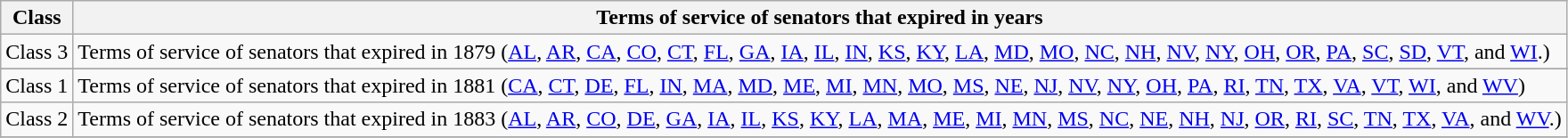<table class="wikitable sortable">
<tr valign=bottom>
<th>Class</th>
<th>Terms of service of senators that expired in years</th>
</tr>
<tr>
<td>Class 3</td>
<td>Terms of service of senators that expired in 1879 (<a href='#'>AL</a>, <a href='#'>AR</a>, <a href='#'>CA</a>, <a href='#'>CO</a>, <a href='#'>CT</a>, <a href='#'>FL</a>, <a href='#'>GA</a>, <a href='#'>IA</a>, <a href='#'>IL</a>, <a href='#'>IN</a>, <a href='#'>KS</a>, <a href='#'>KY</a>, <a href='#'>LA</a>, <a href='#'>MD</a>, <a href='#'>MO</a>, <a href='#'>NC</a>, <a href='#'>NH</a>, <a href='#'>NV</a>, <a href='#'>NY</a>, <a href='#'>OH</a>, <a href='#'>OR</a>, <a href='#'>PA</a>, <a href='#'>SC</a>, <a href='#'>SD</a>, <a href='#'>VT</a>, and <a href='#'>WI</a>.)</td>
</tr>
<tr>
</tr>
<tr>
<td>Class 1</td>
<td>Terms of service of senators that expired in 1881 (<a href='#'>CA</a>, <a href='#'>CT</a>, <a href='#'>DE</a>, <a href='#'>FL</a>, <a href='#'>IN</a>, <a href='#'>MA</a>, <a href='#'>MD</a>, <a href='#'>ME</a>,  <a href='#'>MI</a>, <a href='#'>MN</a>, <a href='#'>MO</a>, <a href='#'>MS</a>, <a href='#'>NE</a>, <a href='#'>NJ</a>,  <a href='#'>NV</a>, <a href='#'>NY</a>, <a href='#'>OH</a>, <a href='#'>PA</a>, <a href='#'>RI</a>, <a href='#'>TN</a>, <a href='#'>TX</a>, <a href='#'>VA</a>, <a href='#'>VT</a>, <a href='#'>WI</a>, and <a href='#'>WV</a>)</td>
</tr>
<tr>
<td>Class 2</td>
<td>Terms of service of senators that expired in 1883 (<a href='#'>AL</a>, <a href='#'>AR</a>, <a href='#'>CO</a>, <a href='#'>DE</a>, <a href='#'>GA</a>, <a href='#'>IA</a>, <a href='#'>IL</a>, <a href='#'>KS</a>, <a href='#'>KY</a>, <a href='#'>LA</a>, <a href='#'>MA</a>, <a href='#'>ME</a>, <a href='#'>MI</a>, <a href='#'>MN</a>, <a href='#'>MS</a>, <a href='#'>NC</a>, <a href='#'>NE</a>, <a href='#'>NH</a>, <a href='#'>NJ</a>, <a href='#'>OR</a>, <a href='#'>RI</a>, <a href='#'>SC</a>, <a href='#'>TN</a>, <a href='#'>TX</a>, <a href='#'>VA</a>, and <a href='#'>WV</a>.)</td>
</tr>
<tr>
</tr>
</table>
